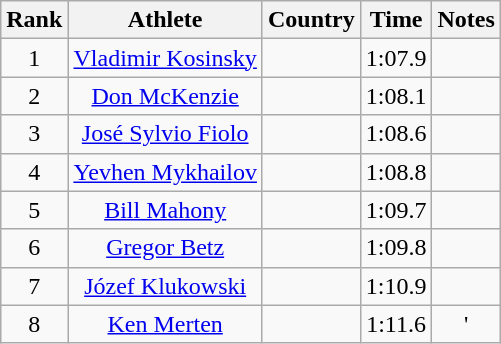<table class="wikitable sortable" style="text-align:center">
<tr>
<th>Rank</th>
<th>Athlete</th>
<th>Country</th>
<th>Time</th>
<th>Notes</th>
</tr>
<tr>
<td>1</td>
<td><a href='#'>Vladimir Kosinsky</a></td>
<td align=left></td>
<td>1:07.9</td>
<td></td>
</tr>
<tr>
<td>2</td>
<td><a href='#'>Don McKenzie</a></td>
<td align=left></td>
<td>1:08.1</td>
<td><strong>  </strong></td>
</tr>
<tr>
<td>3</td>
<td><a href='#'>José Sylvio Fiolo</a></td>
<td align=left></td>
<td>1:08.6</td>
<td><strong> </strong></td>
</tr>
<tr>
<td>4</td>
<td><a href='#'>Yevhen Mykhailov</a></td>
<td align=left></td>
<td>1:08.8</td>
<td><strong> </strong></td>
</tr>
<tr>
<td>5</td>
<td><a href='#'>Bill Mahony</a></td>
<td align=left></td>
<td>1:09.7</td>
<td><strong> </strong></td>
</tr>
<tr>
<td>6</td>
<td><a href='#'>Gregor Betz</a></td>
<td align=left></td>
<td>1:09.8</td>
<td><strong> </strong></td>
</tr>
<tr>
<td>7</td>
<td><a href='#'>Józef Klukowski</a></td>
<td align=left></td>
<td>1:10.9</td>
<td><strong> </strong></td>
</tr>
<tr>
<td>8</td>
<td><a href='#'>Ken Merten</a></td>
<td align=left></td>
<td>1:11.6</td>
<td><strong> </strong>'</td>
</tr>
</table>
